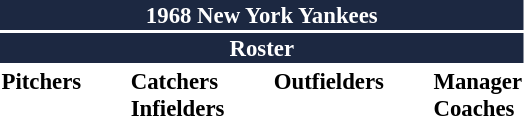<table class="toccolours" style="font-size: 95%;">
<tr>
<th colspan="10" style="background-color: #1c2841; color: white; text-align: center;">1968 New York Yankees</th>
</tr>
<tr>
<td colspan="10" style="background-color:#1c2841; color: white; text-align: center;"><strong>Roster</strong></td>
</tr>
<tr>
<td valign="top"><strong>Pitchers</strong><br>













</td>
<td width="25px"></td>
<td valign="top"><strong>Catchers</strong><br>


<strong>Infielders</strong>









</td>
<td width="25px"></td>
<td valign="top"><strong>Outfielders</strong><br>




</td>
<td width="25px"></td>
<td valign="top"><strong>Manager</strong><br>
<strong>Coaches</strong>




</td>
</tr>
</table>
